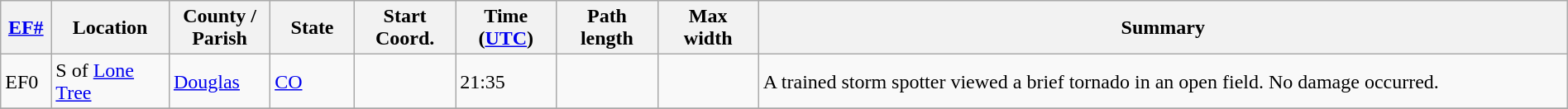<table class="wikitable sortable" style="width:100%;">
<tr>
<th scope="col"  style="width:3%; text-align:center;"><a href='#'>EF#</a></th>
<th scope="col"  style="width:7%; text-align:center;" class="unsortable">Location</th>
<th scope="col"  style="width:6%; text-align:center;" class="unsortable">County / Parish</th>
<th scope="col"  style="width:5%; text-align:center;">State</th>
<th scope="col"  style="width:6%; text-align:center;">Start Coord.</th>
<th scope="col"  style="width:6%; text-align:center;">Time (<a href='#'>UTC</a>)</th>
<th scope="col"  style="width:6%; text-align:center;">Path length</th>
<th scope="col"  style="width:6%; text-align:center;">Max width</th>
<th scope="col" class="unsortable" style="width:48%; text-align:center;">Summary</th>
</tr>
<tr>
<td bgcolor=>EF0</td>
<td>S of <a href='#'>Lone Tree</a></td>
<td><a href='#'>Douglas</a></td>
<td><a href='#'>CO</a></td>
<td></td>
<td>21:35</td>
<td></td>
<td></td>
<td>A trained storm spotter viewed a brief tornado in an open field. No damage occurred.</td>
</tr>
<tr>
</tr>
</table>
